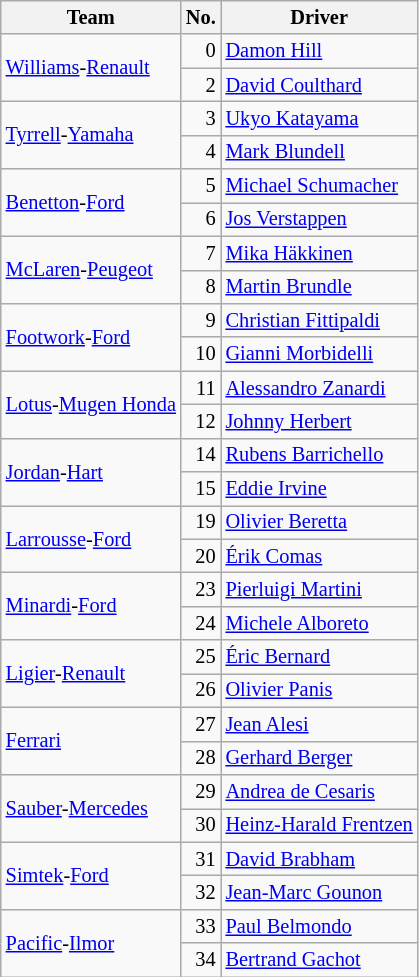<table class="wikitable" style="font-size: 85%;">
<tr>
<th>Team</th>
<th>No.</th>
<th>Driver</th>
</tr>
<tr>
<td rowspan=2> <a href='#'>Williams</a>-<a href='#'>Renault</a></td>
<td align="right">0</td>
<td> <a href='#'>Damon Hill</a></td>
</tr>
<tr>
<td align="right">2</td>
<td> <a href='#'>David Coulthard</a></td>
</tr>
<tr>
<td rowspan=2> <a href='#'>Tyrrell</a>-<a href='#'>Yamaha</a></td>
<td align="right">3</td>
<td> <a href='#'>Ukyo Katayama</a></td>
</tr>
<tr>
<td align="right">4</td>
<td> <a href='#'>Mark Blundell</a></td>
</tr>
<tr>
<td rowspan=2> <a href='#'>Benetton</a>-<a href='#'>Ford</a></td>
<td align="right">5</td>
<td> <a href='#'>Michael Schumacher</a></td>
</tr>
<tr>
<td align="right">6</td>
<td> <a href='#'>Jos Verstappen</a></td>
</tr>
<tr>
<td rowspan=2> <a href='#'>McLaren</a>-<a href='#'>Peugeot</a></td>
<td align="right">7</td>
<td> <a href='#'>Mika Häkkinen</a></td>
</tr>
<tr>
<td align="right">8</td>
<td> <a href='#'>Martin Brundle</a></td>
</tr>
<tr>
<td rowspan=2> <a href='#'>Footwork</a>-<a href='#'>Ford</a></td>
<td align="right">9</td>
<td> <a href='#'>Christian Fittipaldi</a></td>
</tr>
<tr>
<td align="right">10</td>
<td> <a href='#'>Gianni Morbidelli</a></td>
</tr>
<tr>
<td rowspan=2> <a href='#'>Lotus</a>-<a href='#'>Mugen Honda</a></td>
<td align="right">11</td>
<td> <a href='#'>Alessandro Zanardi</a></td>
</tr>
<tr>
<td align="right">12</td>
<td> <a href='#'>Johnny Herbert</a></td>
</tr>
<tr>
<td rowspan=2> <a href='#'>Jordan</a>-<a href='#'>Hart</a></td>
<td align="right">14</td>
<td> <a href='#'>Rubens Barrichello</a></td>
</tr>
<tr>
<td align="right">15</td>
<td> <a href='#'>Eddie Irvine</a></td>
</tr>
<tr>
<td rowspan=2> <a href='#'>Larrousse</a>-<a href='#'>Ford</a></td>
<td align="right">19</td>
<td> <a href='#'>Olivier Beretta</a></td>
</tr>
<tr>
<td align="right">20</td>
<td> <a href='#'>Érik Comas</a></td>
</tr>
<tr>
<td rowspan=2> <a href='#'>Minardi</a>-<a href='#'>Ford</a></td>
<td align="right">23</td>
<td> <a href='#'>Pierluigi Martini</a></td>
</tr>
<tr>
<td align="right">24</td>
<td> <a href='#'>Michele Alboreto</a></td>
</tr>
<tr>
<td rowspan=2> <a href='#'>Ligier</a>-<a href='#'>Renault</a></td>
<td align="right">25</td>
<td> <a href='#'>Éric Bernard</a></td>
</tr>
<tr>
<td align="right">26</td>
<td> <a href='#'>Olivier Panis</a></td>
</tr>
<tr>
<td rowspan=2> <a href='#'>Ferrari</a></td>
<td align="right">27</td>
<td> <a href='#'>Jean Alesi</a></td>
</tr>
<tr>
<td align="right">28</td>
<td> <a href='#'>Gerhard Berger</a></td>
</tr>
<tr>
<td rowspan=2> <a href='#'>Sauber</a>-<a href='#'>Mercedes</a></td>
<td align="right">29</td>
<td> <a href='#'>Andrea de Cesaris</a></td>
</tr>
<tr>
<td align="right">30</td>
<td> <a href='#'>Heinz-Harald Frentzen</a></td>
</tr>
<tr>
<td rowspan=2> <a href='#'>Simtek</a>-<a href='#'>Ford</a></td>
<td align="right">31</td>
<td> <a href='#'>David Brabham</a></td>
</tr>
<tr>
<td align="right">32</td>
<td> <a href='#'>Jean-Marc Gounon</a></td>
</tr>
<tr>
<td rowspan=2> <a href='#'>Pacific</a>-<a href='#'>Ilmor</a></td>
<td align="right">33</td>
<td> <a href='#'>Paul Belmondo</a></td>
</tr>
<tr>
<td align="right">34</td>
<td> <a href='#'>Bertrand Gachot</a></td>
</tr>
</table>
